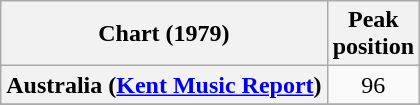<table class="wikitable sortable plainrowheaders">
<tr>
<th scope="col">Chart (1979)</th>
<th scope="col">Peak<br>position</th>
</tr>
<tr>
<th scope="row">Australia (<a href='#'>Kent Music Report</a>)</th>
<td align="center">96</td>
</tr>
<tr>
</tr>
</table>
